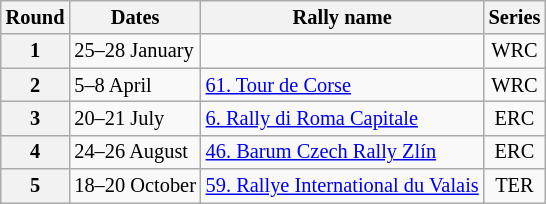<table class="wikitable" style="font-size: 85%">
<tr>
<th>Round</th>
<th>Dates</th>
<th>Rally name</th>
<th>Series</th>
</tr>
<tr>
<th>1</th>
<td>25–28 January</td>
<td style="border-right:0px"> </td>
<td align="center">WRC</td>
</tr>
<tr>
<th>2</th>
<td>5–8 April</td>
<td> <a href='#'>61. Tour de Corse</a></td>
<td align="center">WRC</td>
</tr>
<tr>
<th>3</th>
<td>20–21 July</td>
<td> <a href='#'>6. Rally di Roma Capitale</a></td>
<td align="center">ERC</td>
</tr>
<tr>
<th>4</th>
<td>24–26 August</td>
<td> <a href='#'>46. Barum Czech Rally Zlín</a></td>
<td align="center">ERC</td>
</tr>
<tr>
<th>5</th>
<td>18–20 October</td>
<td> <a href='#'>59. Rallye International du Valais</a></td>
<td align="center">TER</td>
</tr>
</table>
